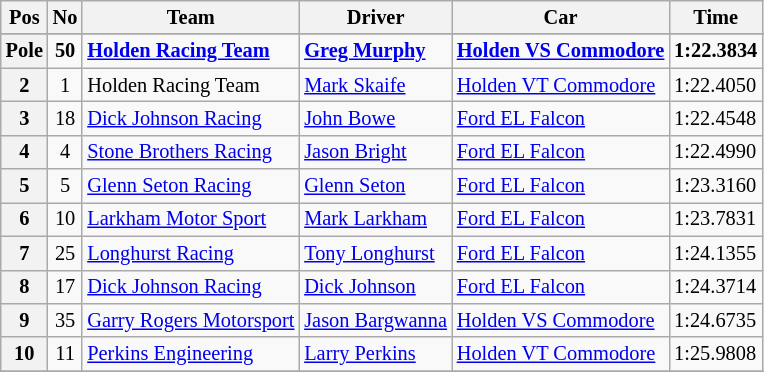<table class="wikitable" style="font-size: 85%;">
<tr>
<th>Pos</th>
<th>No</th>
<th>Team</th>
<th>Driver</th>
<th>Car</th>
<th>Time</th>
</tr>
<tr>
</tr>
<tr style="font-weight:bold">
<th>Pole</th>
<td align="center">50</td>
<td><a href='#'>Holden Racing Team</a></td>
<td> <a href='#'>Greg Murphy</a></td>
<td><a href='#'>Holden VS Commodore</a></td>
<td>1:22.3834</td>
</tr>
<tr>
<th>2</th>
<td align="center">1</td>
<td>Holden Racing Team</td>
<td> <a href='#'>Mark Skaife</a></td>
<td><a href='#'>Holden VT Commodore</a></td>
<td>1:22.4050</td>
</tr>
<tr>
<th>3</th>
<td align="center">18</td>
<td><a href='#'>Dick Johnson Racing</a></td>
<td> <a href='#'>John Bowe</a></td>
<td><a href='#'>Ford EL Falcon</a></td>
<td>1:22.4548</td>
</tr>
<tr>
<th>4</th>
<td align="center">4</td>
<td><a href='#'>Stone Brothers Racing</a></td>
<td> <a href='#'>Jason Bright</a></td>
<td><a href='#'>Ford EL Falcon</a></td>
<td>1:22.4990</td>
</tr>
<tr>
<th>5</th>
<td align="center">5</td>
<td><a href='#'>Glenn Seton Racing</a></td>
<td> <a href='#'>Glenn Seton</a></td>
<td><a href='#'>Ford EL Falcon</a></td>
<td>1:23.3160</td>
</tr>
<tr>
<th>6</th>
<td align="center">10</td>
<td><a href='#'>Larkham Motor Sport</a></td>
<td> <a href='#'>Mark Larkham</a></td>
<td><a href='#'>Ford EL Falcon</a></td>
<td>1:23.7831</td>
</tr>
<tr>
<th>7</th>
<td align="center">25</td>
<td><a href='#'>Longhurst Racing</a></td>
<td> <a href='#'>Tony Longhurst</a></td>
<td><a href='#'>Ford EL Falcon</a></td>
<td>1:24.1355</td>
</tr>
<tr>
<th>8</th>
<td align="center">17</td>
<td><a href='#'>Dick Johnson Racing</a></td>
<td> <a href='#'>Dick Johnson</a></td>
<td><a href='#'>Ford EL Falcon</a></td>
<td>1:24.3714</td>
</tr>
<tr>
<th>9</th>
<td align="center">35</td>
<td><a href='#'>Garry Rogers Motorsport</a></td>
<td> <a href='#'>Jason Bargwanna</a></td>
<td><a href='#'>Holden VS Commodore</a></td>
<td>1:24.6735</td>
</tr>
<tr>
<th>10</th>
<td align="center">11</td>
<td><a href='#'>Perkins Engineering</a></td>
<td> <a href='#'>Larry Perkins</a></td>
<td><a href='#'>Holden VT Commodore</a></td>
<td>1:25.9808</td>
</tr>
<tr>
</tr>
</table>
